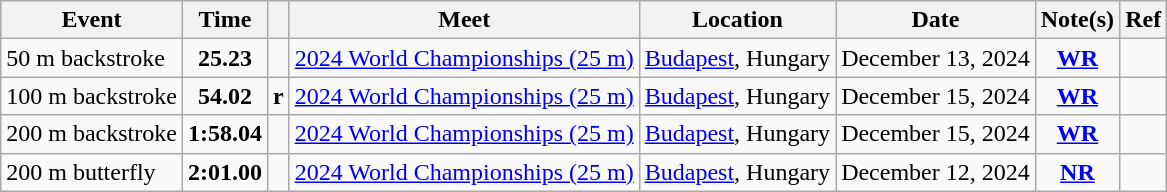<table class="wikitable">
<tr>
<th>Event</th>
<th>Time</th>
<th></th>
<th>Meet</th>
<th>Location</th>
<th>Date</th>
<th>Note(s)</th>
<th>Ref</th>
</tr>
<tr>
<td>50 m backstroke</td>
<td style="text-align:center;"><strong>25.23</strong></td>
<td></td>
<td><a href='#'>2024 World Championships (25 m)</a></td>
<td><a href='#'>Budapest</a>, Hungary</td>
<td>December 13, 2024</td>
<td style="text-align:center;"><strong><a href='#'>WR</a></strong></td>
<td></td>
</tr>
<tr>
<td>100 m backstroke</td>
<td style="text-align:center;"><strong>54.02</strong></td>
<td><strong>r</strong></td>
<td><a href='#'>2024 World Championships (25 m)</a></td>
<td><a href='#'>Budapest</a>, Hungary</td>
<td>December 15, 2024</td>
<td style="text-align:center;"><strong><a href='#'>WR</a></strong></td>
<td></td>
</tr>
<tr>
<td>200 m backstroke</td>
<td style="text-align:center;"><strong>1:58.04</strong></td>
<td></td>
<td><a href='#'>2024 World Championships (25 m)</a></td>
<td><a href='#'>Budapest</a>, Hungary</td>
<td>December 15, 2024</td>
<td style="text-align:center;"><strong><a href='#'>WR</a></strong></td>
<td></td>
</tr>
<tr>
<td>200 m butterfly</td>
<td style="text-align:center;"><strong>2:01.00</strong></td>
<td></td>
<td><a href='#'>2024 World Championships (25 m)</a></td>
<td><a href='#'>Budapest</a>, Hungary</td>
<td>December 12, 2024</td>
<td style="text-align:center;"><strong><a href='#'>NR</a></strong></td>
<td></td>
</tr>
</table>
